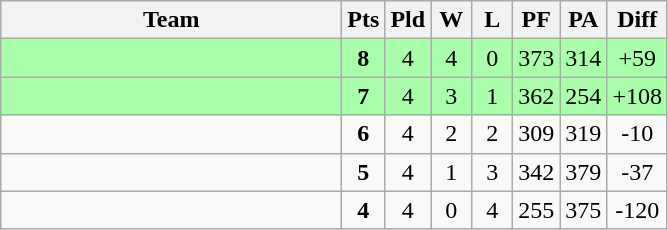<table class=wikitable style="text-align:center">
<tr>
<th width=220>Team</th>
<th width=20>Pts</th>
<th width=20>Pld</th>
<th width=20>W</th>
<th width=20>L</th>
<th width=20>PF</th>
<th width=20>PA</th>
<th width=25>Diff</th>
</tr>
<tr bgcolor=#aaffaa>
<td align=left></td>
<td><strong>8</strong></td>
<td>4</td>
<td>4</td>
<td>0</td>
<td>373</td>
<td>314</td>
<td>+59</td>
</tr>
<tr bgcolor=#aaffaa>
<td align=left></td>
<td><strong>7</strong></td>
<td>4</td>
<td>3</td>
<td>1</td>
<td>362</td>
<td>254</td>
<td>+108</td>
</tr>
<tr bgcolor=>
<td align=left></td>
<td><strong>6</strong></td>
<td>4</td>
<td>2</td>
<td>2</td>
<td>309</td>
<td>319</td>
<td>-10</td>
</tr>
<tr bgcolor=>
<td align=left></td>
<td><strong>5</strong></td>
<td>4</td>
<td>1</td>
<td>3</td>
<td>342</td>
<td>379</td>
<td>-37</td>
</tr>
<tr bgcolor=>
<td align=left><br></td>
<td><strong>4</strong></td>
<td>4</td>
<td>0</td>
<td>4</td>
<td>255</td>
<td>375</td>
<td>-120</td>
</tr>
</table>
